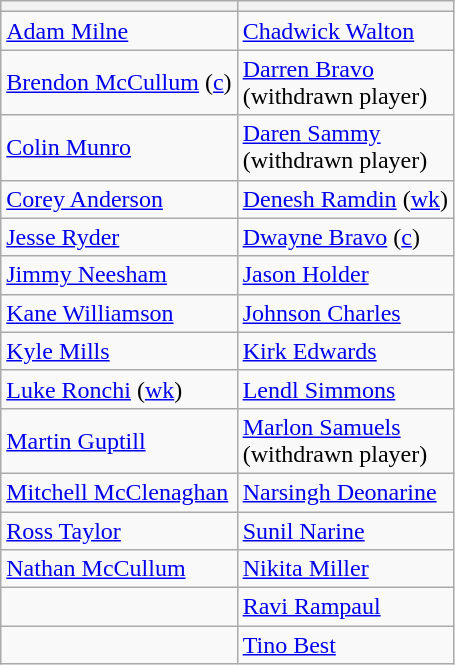<table class="wikitable">
<tr>
<th></th>
<th></th>
</tr>
<tr>
<td><a href='#'>Adam Milne</a></td>
<td><a href='#'>Chadwick Walton</a></td>
</tr>
<tr>
<td><a href='#'>Brendon McCullum</a> (<a href='#'>c</a>)</td>
<td><a href='#'>Darren Bravo</a><br>(withdrawn player)</td>
</tr>
<tr>
<td><a href='#'>Colin Munro</a></td>
<td><a href='#'>Daren Sammy</a><br>(withdrawn player)</td>
</tr>
<tr>
<td><a href='#'>Corey Anderson</a></td>
<td><a href='#'>Denesh Ramdin</a> (<a href='#'>wk</a>)</td>
</tr>
<tr>
<td><a href='#'>Jesse Ryder</a></td>
<td><a href='#'>Dwayne Bravo</a> (<a href='#'>c</a>)</td>
</tr>
<tr>
<td><a href='#'>Jimmy Neesham</a></td>
<td><a href='#'>Jason Holder</a></td>
</tr>
<tr>
<td><a href='#'>Kane Williamson</a></td>
<td><a href='#'>Johnson Charles</a></td>
</tr>
<tr>
<td><a href='#'>Kyle Mills</a></td>
<td><a href='#'>Kirk Edwards</a></td>
</tr>
<tr>
<td><a href='#'>Luke Ronchi</a> (<a href='#'>wk</a>)</td>
<td><a href='#'>Lendl Simmons</a></td>
</tr>
<tr>
<td><a href='#'>Martin Guptill</a></td>
<td><a href='#'>Marlon Samuels</a><br>(withdrawn player)</td>
</tr>
<tr>
<td><a href='#'>Mitchell McClenaghan</a></td>
<td><a href='#'>Narsingh Deonarine</a></td>
</tr>
<tr>
<td><a href='#'>Ross Taylor</a></td>
<td><a href='#'>Sunil Narine</a></td>
</tr>
<tr>
<td><a href='#'>Nathan McCullum</a></td>
<td><a href='#'>Nikita Miller</a></td>
</tr>
<tr>
<td></td>
<td><a href='#'>Ravi Rampaul</a></td>
</tr>
<tr>
<td></td>
<td><a href='#'>Tino Best</a></td>
</tr>
</table>
